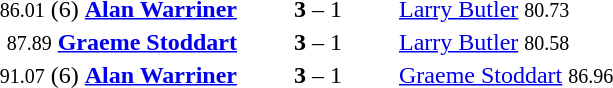<table style="text-align:center">
<tr>
<th width=223></th>
<th width=100></th>
<th width=223></th>
</tr>
<tr>
<td align=right><small>86.01</small> (6) <strong><a href='#'>Alan Warriner</a></strong> </td>
<td><strong>3</strong> – 1</td>
<td align=left> <a href='#'>Larry Butler</a> <small>80.73</small></td>
</tr>
<tr>
<td align=right><small>87.89</small> <strong><a href='#'>Graeme Stoddart</a></strong> </td>
<td><strong>3</strong> – 1</td>
<td align=left> <a href='#'>Larry Butler</a> <small>80.58</small></td>
</tr>
<tr>
<td align=right><small>91.07</small> (6) <strong><a href='#'>Alan Warriner</a></strong> </td>
<td><strong>3</strong> – 1</td>
<td align=left> <a href='#'>Graeme Stoddart</a> <small>86.96</small></td>
</tr>
</table>
